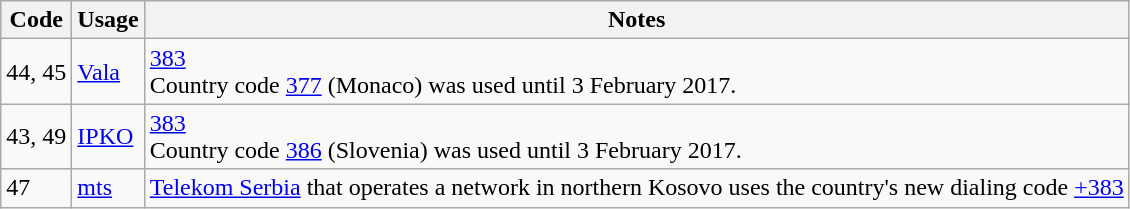<table class="wikitable">
<tr>
<th>Code</th>
<th>Usage</th>
<th>Notes</th>
</tr>
<tr>
<td>44, 45</td>
<td><a href='#'>Vala</a></td>
<td><a href='#'>383</a> <br> Country code <a href='#'>377</a> (Monaco) was used until 3 February 2017.</td>
</tr>
<tr>
<td>43, 49</td>
<td><a href='#'>IPKO</a></td>
<td><a href='#'>383</a> <br> Country code <a href='#'>386</a>  (Slovenia) was used until 3 February 2017.</td>
</tr>
<tr>
<td>47</td>
<td><a href='#'>mts</a> </td>
<td><a href='#'>Telekom Serbia</a> that operates a network in northern Kosovo uses the country's new dialing code <a href='#'>+383</a></td>
</tr>
</table>
